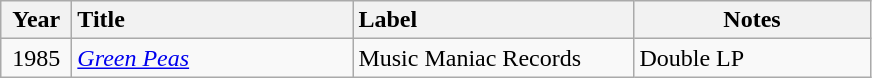<table class="wikitable">
<tr>
<th style="vertical-align:top; text-align:center; width:40px;">Year</th>
<th style="vertical-align:top; text-align:left; width:180px;">Title</th>
<th style="vertical-align:top; text-align:left; width:180px;">Label</th>
<th style="vertical-align:top; text-align:center; width:150px;">Notes</th>
</tr>
<tr>
<td style="vertical-align:top; text-align:center; width:40px;">1985</td>
<td style="vertical-align:top; text-align:left; width:180px;"><em><a href='#'>Green Peas</a></em></td>
<td style="vertical-align:top; text-align:left; width:180px;">Music Maniac Records</td>
<td>Double LP</td>
</tr>
</table>
